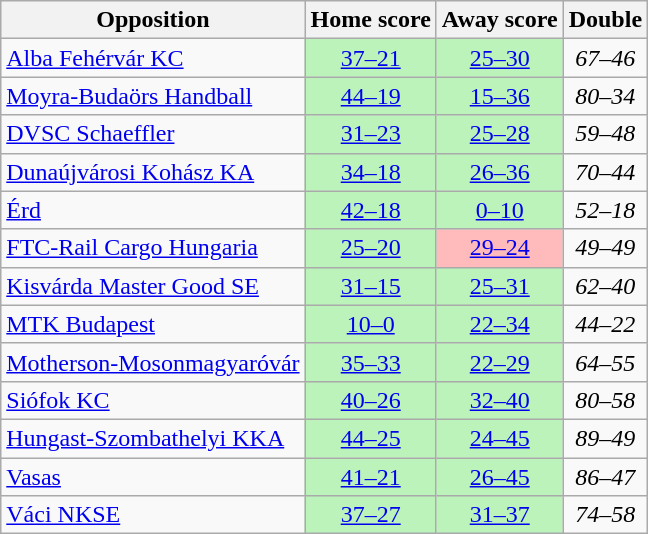<table class="wikitable" style="text-align: center">
<tr>
<th>Opposition</th>
<th>Home score</th>
<th>Away score</th>
<th>Double</th>
</tr>
<tr>
<td align="left"><a href='#'>Alba Fehérvár KC</a></td>
<td style="background:#bbf3bb;"><a href='#'>37–21</a></td>
<td style="background:#bbf3bb;"><a href='#'>25–30</a></td>
<td><em>67–46</em></td>
</tr>
<tr>
<td align="left"><a href='#'>Moyra-Budaörs Handball</a></td>
<td style="background:#bbf3bb;"><a href='#'>44–19</a></td>
<td style="background:#bbf3bb;"><a href='#'>15–36</a></td>
<td><em>80–34</em></td>
</tr>
<tr>
<td align="left"><a href='#'>DVSC Schaeffler</a></td>
<td style="background:#bbf3bb;"><a href='#'>31–23</a></td>
<td style="background:#bbf3bb;"><a href='#'>25–28</a></td>
<td><em>59–48</em></td>
</tr>
<tr>
<td align="left"><a href='#'>Dunaújvárosi Kohász KA</a></td>
<td style="background:#bbf3bb;"><a href='#'>34–18</a></td>
<td style="background:#bbf3bb;"><a href='#'>26–36</a></td>
<td><em>70–44</em></td>
</tr>
<tr>
<td align="left"><a href='#'>Érd</a></td>
<td style="background:#bbf3bb;"><a href='#'>42–18</a></td>
<td style="background:#bbf3bb;"><a href='#'>0–10</a></td>
<td><em>52–18</em></td>
</tr>
<tr>
<td align="left"><a href='#'>FTC-Rail Cargo Hungaria</a></td>
<td style="background:#bbf3bb;"><a href='#'>25–20</a></td>
<td bgcolor=#FFBBBB><a href='#'>29–24</a></td>
<td><em>49–49</em></td>
</tr>
<tr>
<td align="left"><a href='#'>Kisvárda Master Good SE</a></td>
<td style="background:#bbf3bb;"><a href='#'>31–15</a></td>
<td style="background:#bbf3bb;"><a href='#'>25–31</a></td>
<td><em>62–40</em></td>
</tr>
<tr>
<td align="left"><a href='#'>MTK Budapest</a></td>
<td style="background:#bbf3bb;"><a href='#'>10–0</a></td>
<td style="background:#bbf3bb;"><a href='#'>22–34</a></td>
<td><em>44–22</em></td>
</tr>
<tr>
<td align="left"><a href='#'>Motherson-Mosonmagyaróvár</a></td>
<td style="background:#bbf3bb;"><a href='#'>35–33</a></td>
<td style="background:#bbf3bb;"><a href='#'>22–29</a></td>
<td><em>64–55</em></td>
</tr>
<tr>
<td align="left"><a href='#'>Siófok KC</a></td>
<td style="background:#bbf3bb;"><a href='#'>40–26</a></td>
<td style="background:#bbf3bb;"><a href='#'>32–40</a></td>
<td><em>80–58</em></td>
</tr>
<tr>
<td align="left"><a href='#'>Hungast-Szombathelyi KKA</a></td>
<td style="background:#bbf3bb;"><a href='#'>44–25</a></td>
<td style="background:#bbf3bb;"><a href='#'>24–45</a></td>
<td><em>89–49</em></td>
</tr>
<tr>
<td align="left"><a href='#'>Vasas</a></td>
<td style="background:#bbf3bb;"><a href='#'>41–21</a></td>
<td style="background:#bbf3bb;"><a href='#'>26–45</a></td>
<td><em>86–47</em></td>
</tr>
<tr>
<td align="left"><a href='#'>Váci NKSE</a></td>
<td style="background:#bbf3bb;"><a href='#'>37–27</a></td>
<td style="background:#bbf3bb;"><a href='#'>31–37</a></td>
<td><em>74–58</em></td>
</tr>
</table>
